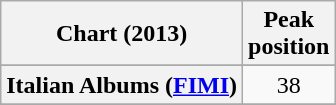<table class="wikitable plainrowheaders sortable">
<tr>
<th scope="col">Chart (2013)</th>
<th scope="col">Peak<br>position</th>
</tr>
<tr>
</tr>
<tr>
</tr>
<tr>
</tr>
<tr>
</tr>
<tr>
</tr>
<tr>
</tr>
<tr>
</tr>
<tr>
<th scope="row">Italian Albums (<a href='#'>FIMI</a>)</th>
<td align=center>38</td>
</tr>
<tr>
</tr>
<tr>
</tr>
<tr>
</tr>
<tr>
</tr>
</table>
